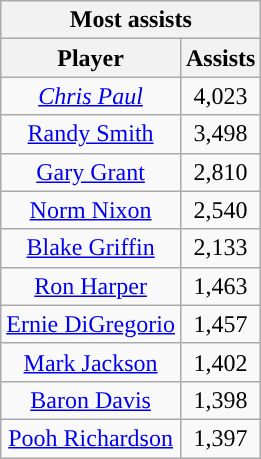<table class="wikitable sortable" style="text-align:center">
<tr>
<th colspan="2" style="text-align:center; ">Most assists</th>
</tr>
<tr>
<th style="text-align:center; ">Player</th>
<th style="text-align:center; ">Assists</th>
</tr>
<tr>
<td><em><a href='#'>Chris Paul</a></em></td>
<td>4,023</td>
</tr>
<tr>
<td><a href='#'>Randy Smith</a></td>
<td>3,498</td>
</tr>
<tr>
<td><a href='#'>Gary Grant</a></td>
<td>2,810</td>
</tr>
<tr>
<td><a href='#'>Norm Nixon</a></td>
<td>2,540</td>
</tr>
<tr>
<td><a href='#'>Blake Griffin</a></td>
<td>2,133</td>
</tr>
<tr>
<td><a href='#'>Ron Harper</a></td>
<td>1,463</td>
</tr>
<tr>
<td><a href='#'>Ernie DiGregorio</a></td>
<td>1,457</td>
</tr>
<tr>
<td><a href='#'>Mark Jackson</a></td>
<td>1,402</td>
</tr>
<tr>
<td><a href='#'>Baron Davis</a></td>
<td>1,398</td>
</tr>
<tr>
<td><a href='#'>Pooh Richardson</a></td>
<td>1,397</td>
</tr>
</table>
